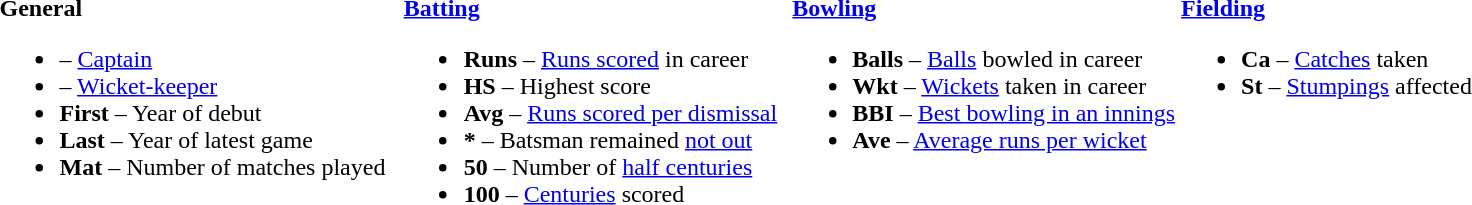<table>
<tr>
<td valign="top" style="width:26%"><br><strong>General</strong><ul><li> – <a href='#'>Captain</a></li><li> – <a href='#'>Wicket-keeper</a></li><li><strong>First</strong> – Year of debut</li><li><strong>Last</strong> – Year of latest game</li><li><strong>Mat</strong> – Number of matches played</li></ul></td>
<td valign="top" style="width:25%"><br><strong><a href='#'>Batting</a></strong><ul><li><strong>Runs</strong> – <a href='#'>Runs scored</a> in career</li><li><strong>HS</strong> – Highest score</li><li><strong>Avg</strong> – <a href='#'>Runs scored per dismissal</a></li><li><strong>*</strong> – Batsman remained <a href='#'>not out</a></li><li><strong>50</strong> – Number of <a href='#'>half centuries</a></li><li><strong>100</strong> – <a href='#'>Centuries</a> scored</li></ul></td>
<td valign="top" style="width:25%"><br><strong><a href='#'>Bowling</a></strong><ul><li><strong>Balls</strong> – <a href='#'>Balls</a> bowled in career</li><li><strong>Wkt</strong> – <a href='#'>Wickets</a> taken in career</li><li><strong>BBI</strong> – <a href='#'>Best bowling in an innings</a></li><li><strong>Ave</strong> – <a href='#'>Average runs per wicket</a></li></ul></td>
<td valign="top" style="width:24%"><br><strong><a href='#'>Fielding</a></strong><ul><li><strong>Ca</strong> – <a href='#'>Catches</a> taken</li><li><strong>St</strong> – <a href='#'>Stumpings</a> affected</li></ul></td>
</tr>
</table>
